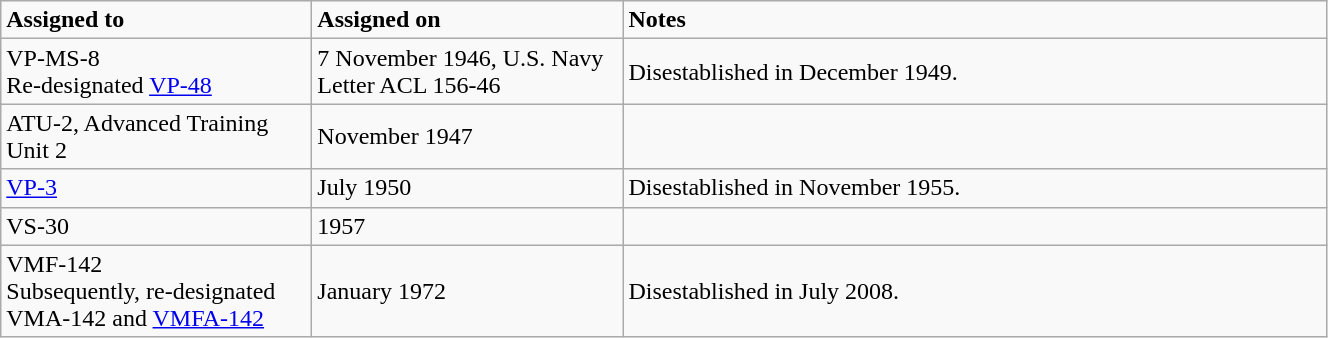<table class="wikitable" style="width: 70%;">
<tr>
<td style="width: 200px;"><strong>Assigned to</strong></td>
<td style="width: 200px;"><strong>Assigned on</strong></td>
<td><strong>Notes</strong></td>
</tr>
<tr>
<td>VP-MS-8<br>Re-designated <a href='#'>VP-48</a></td>
<td>7 November 1946, U.S. Navy Letter ACL 156-46</td>
<td>Disestablished in December 1949.</td>
</tr>
<tr>
<td>ATU-2, Advanced Training Unit 2</td>
<td>November 1947</td>
<td></td>
</tr>
<tr>
<td><a href='#'>VP-3</a></td>
<td>July 1950</td>
<td>Disestablished in November 1955.</td>
</tr>
<tr>
<td>VS-30</td>
<td>1957</td>
<td></td>
</tr>
<tr>
<td>VMF-142<br>Subsequently, re-designated VMA-142 and <a href='#'>VMFA-142</a></td>
<td>January 1972</td>
<td>Disestablished in July 2008.</td>
</tr>
</table>
